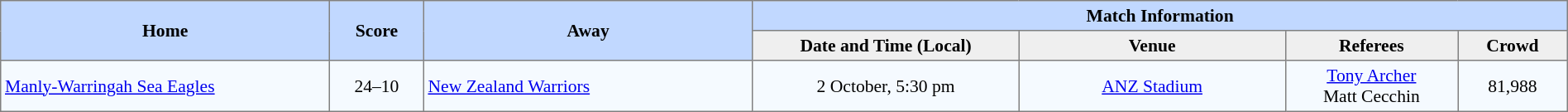<table border="1" cellpadding="3" cellspacing="0" style="border-collapse:collapse; font-size:90%; text-align:center; width:100%;">
<tr style="background:#c1d8ff;">
<th rowspan="2" style="width:21%;">Home</th>
<th rowspan="2" style="width:6%;">Score</th>
<th rowspan="2" style="width:21%;">Away</th>
<th colspan=6>Match Information</th>
</tr>
<tr style="background:#efefef;">
<th width=17%>Date and Time (Local)</th>
<th width=17%>Venue</th>
<th width=11%>Referees</th>
<th width=7%>Crowd</th>
</tr>
<tr style="background:#f5faff;">
<td align=left> <a href='#'>Manly-Warringah Sea Eagles</a></td>
<td>24–10</td>
<td align=left> <a href='#'>New Zealand Warriors</a></td>
<td>2 October, 5:30 pm</td>
<td><a href='#'>ANZ Stadium</a></td>
<td><a href='#'>Tony Archer</a><br>Matt Cecchin</td>
<td>81,988</td>
</tr>
</table>
